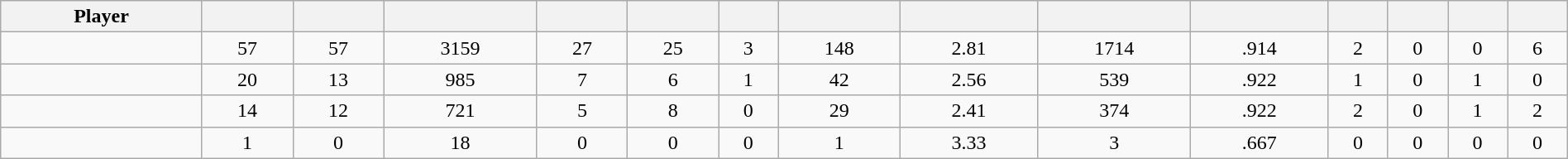<table class="wikitable sortable" style="width:100%; text-align:center;">
<tr>
<th>Player</th>
<th></th>
<th></th>
<th></th>
<th></th>
<th></th>
<th></th>
<th></th>
<th></th>
<th></th>
<th></th>
<th></th>
<th></th>
<th></th>
<th></th>
</tr>
<tr>
<td></td>
<td>57</td>
<td>57</td>
<td>3159</td>
<td>27</td>
<td>25</td>
<td>3</td>
<td>148</td>
<td>2.81</td>
<td>1714</td>
<td>.914</td>
<td>2</td>
<td>0</td>
<td>0</td>
<td>6</td>
</tr>
<tr>
<td></td>
<td>20</td>
<td>13</td>
<td>985</td>
<td>7</td>
<td>6</td>
<td>1</td>
<td>42</td>
<td>2.56</td>
<td>539</td>
<td>.922</td>
<td>1</td>
<td>0</td>
<td>1</td>
<td>0</td>
</tr>
<tr>
<td></td>
<td>14</td>
<td>12</td>
<td>721</td>
<td>5</td>
<td>8</td>
<td>0</td>
<td>29</td>
<td>2.41</td>
<td>374</td>
<td>.922</td>
<td>2</td>
<td>0</td>
<td>1</td>
<td>2</td>
</tr>
<tr>
<td></td>
<td>1</td>
<td>0</td>
<td>18</td>
<td>0</td>
<td>0</td>
<td>0</td>
<td>1</td>
<td>3.33</td>
<td>3</td>
<td>.667</td>
<td>0</td>
<td>0</td>
<td>0</td>
<td>0</td>
</tr>
</table>
